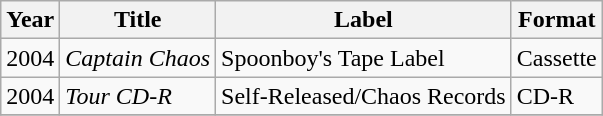<table class="wikitable">
<tr>
<th>Year</th>
<th>Title</th>
<th>Label</th>
<th>Format</th>
</tr>
<tr>
<td>2004</td>
<td><em>Captain Chaos</em></td>
<td>Spoonboy's Tape Label</td>
<td>Cassette</td>
</tr>
<tr>
<td>2004</td>
<td><em>Tour CD-R</em></td>
<td>Self-Released/Chaos Records</td>
<td>CD-R</td>
</tr>
<tr>
</tr>
</table>
